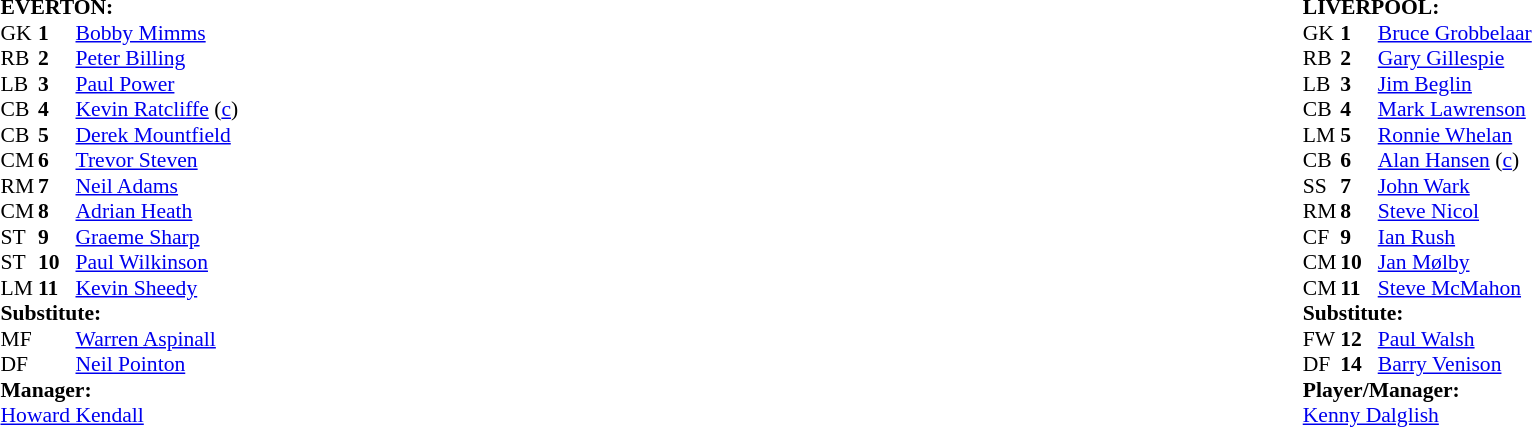<table width="100%">
<tr>
<td valign="top" width="50%"><br><table style="font-size: 90%" cellspacing="0" cellpadding="0">
<tr>
<td colspan="4"><strong>EVERTON:</strong></td>
</tr>
<tr>
<th width="25"></th>
<th width="25"></th>
</tr>
<tr>
<td>GK</td>
<td><strong>1</strong></td>
<td> <a href='#'>Bobby Mimms</a></td>
</tr>
<tr>
<td>RB</td>
<td><strong>2</strong></td>
<td> <a href='#'>Peter Billing</a></td>
</tr>
<tr>
<td>LB</td>
<td><strong>3</strong></td>
<td> <a href='#'>Paul Power</a></td>
</tr>
<tr>
<td>CB</td>
<td><strong>4</strong></td>
<td> <a href='#'>Kevin Ratcliffe</a> (<a href='#'>c</a>)</td>
</tr>
<tr>
<td>CB</td>
<td><strong>5</strong></td>
<td> <a href='#'>Derek Mountfield</a></td>
</tr>
<tr>
<td>CM</td>
<td><strong>6</strong></td>
<td> <a href='#'>Trevor Steven</a></td>
</tr>
<tr>
<td>RM</td>
<td><strong>7</strong></td>
<td> <a href='#'>Neil Adams</a></td>
</tr>
<tr>
<td>CM</td>
<td><strong>8</strong></td>
<td> <a href='#'>Adrian Heath</a></td>
</tr>
<tr>
<td>ST</td>
<td><strong>9</strong></td>
<td> <a href='#'>Graeme Sharp</a></td>
</tr>
<tr>
<td>ST</td>
<td><strong>10</strong></td>
<td> <a href='#'>Paul Wilkinson</a></td>
</tr>
<tr>
<td>LM</td>
<td><strong>11</strong></td>
<td> <a href='#'>Kevin Sheedy</a></td>
<td></td>
<td></td>
</tr>
<tr>
<td colspan=4><strong>Substitute:</strong></td>
</tr>
<tr>
<td>MF</td>
<td></td>
<td> <a href='#'>Warren Aspinall</a></td>
<td></td>
<td> </td>
</tr>
<tr>
<td>DF</td>
<td></td>
<td> <a href='#'>Neil Pointon</a></td>
<td></td>
<td></td>
</tr>
<tr>
<td colspan=4><strong>Manager:</strong></td>
</tr>
<tr>
<td colspan="4"> <a href='#'>Howard Kendall</a></td>
</tr>
</table>
</td>
<td valign="top" width="50%"><br><table style="font-size: 90%" cellspacing="0" cellpadding="0" align="center">
<tr>
<td colspan="4"><strong>LIVERPOOL:</strong></td>
</tr>
<tr>
<th width="25"></th>
<th width="25"></th>
</tr>
<tr>
<td>GK</td>
<td><strong>1</strong></td>
<td> <a href='#'>Bruce Grobbelaar</a></td>
</tr>
<tr>
<td>RB</td>
<td><strong>2</strong></td>
<td> <a href='#'>Gary Gillespie</a></td>
</tr>
<tr>
<td>LB</td>
<td><strong>3</strong></td>
<td> <a href='#'>Jim Beglin</a></td>
</tr>
<tr>
<td>CB</td>
<td><strong>4</strong></td>
<td> <a href='#'>Mark Lawrenson</a></td>
</tr>
<tr>
<td>LM</td>
<td><strong>5</strong></td>
<td> <a href='#'>Ronnie Whelan</a></td>
</tr>
<tr>
<td>CB</td>
<td><strong>6</strong></td>
<td> <a href='#'>Alan Hansen</a> (<a href='#'>c</a>)</td>
</tr>
<tr>
<td>SS</td>
<td><strong>7</strong></td>
<td> <a href='#'>John Wark</a></td>
</tr>
<tr>
<td>RM</td>
<td><strong>8</strong></td>
<td> <a href='#'>Steve Nicol</a></td>
<td></td>
<td></td>
</tr>
<tr>
<td>CF</td>
<td><strong>9</strong></td>
<td> <a href='#'>Ian Rush</a></td>
</tr>
<tr>
<td>CM</td>
<td><strong>10</strong></td>
<td> <a href='#'>Jan Mølby</a></td>
</tr>
<tr>
<td>CM</td>
<td><strong>11</strong></td>
<td> <a href='#'>Steve McMahon</a></td>
</tr>
<tr>
<td colspan=4><strong>Substitute:</strong></td>
</tr>
<tr>
<td>FW</td>
<td><strong>12</strong></td>
<td> <a href='#'>Paul Walsh</a></td>
</tr>
<tr>
<td>DF</td>
<td><strong>14</strong></td>
<td> <a href='#'>Barry Venison</a></td>
<td></td>
<td></td>
</tr>
<tr>
<td colspan=4><strong>Player/Manager:</strong></td>
</tr>
<tr>
<td colspan="4"> <a href='#'>Kenny Dalglish</a></td>
</tr>
</table>
</td>
</tr>
</table>
